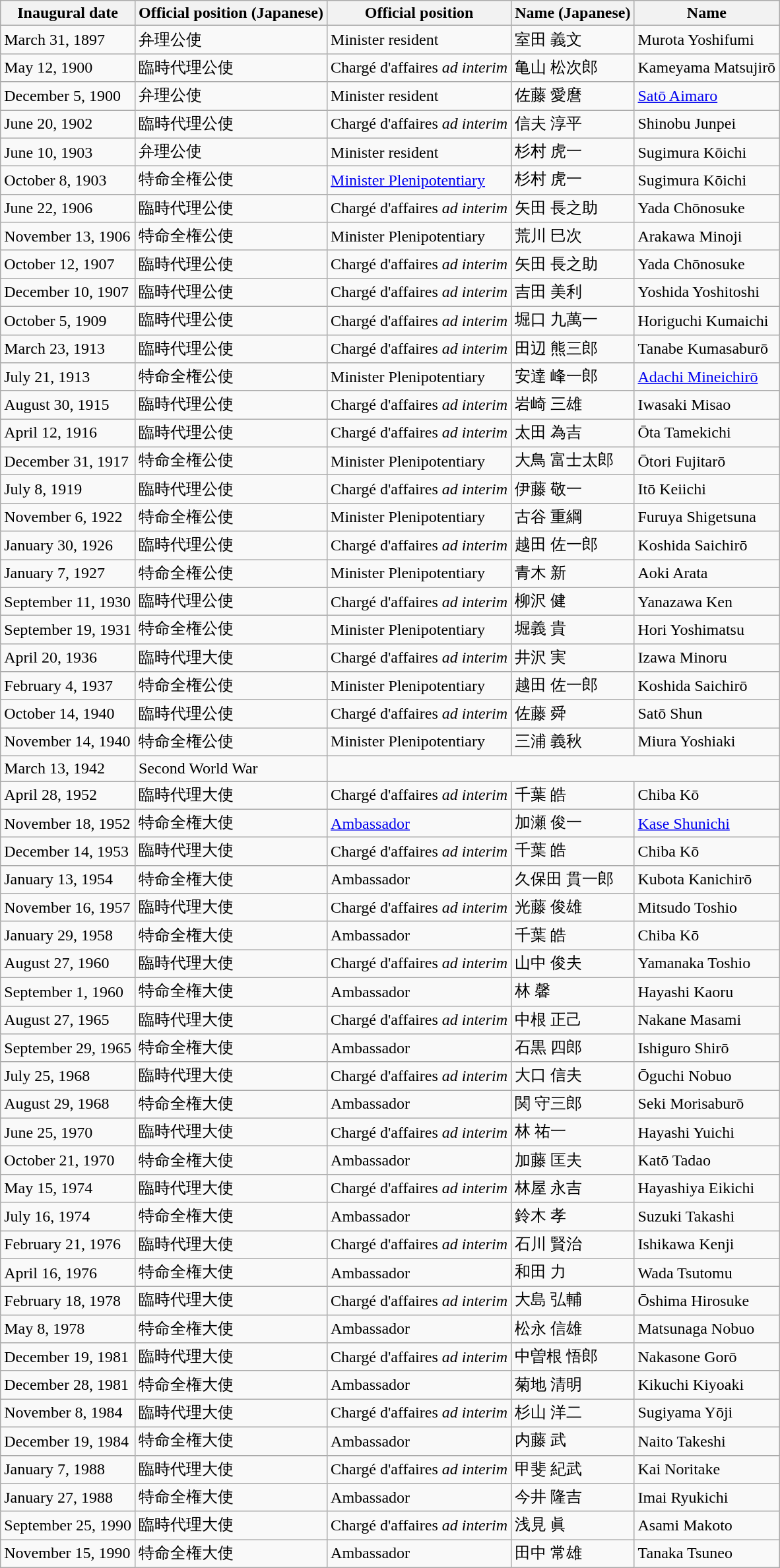<table class="wikitable">
<tr>
<th>Inaugural date</th>
<th>Official position (Japanese)</th>
<th>Official position</th>
<th>Name (Japanese)</th>
<th>Name</th>
</tr>
<tr>
<td>March 31, 1897</td>
<td>弁理公使</td>
<td>Minister resident</td>
<td>室田 義文</td>
<td>Murota Yoshifumi</td>
</tr>
<tr>
<td>May 12, 1900</td>
<td>臨時代理公使</td>
<td>Chargé d'affaires <em>ad interim</em></td>
<td>亀山 松次郎</td>
<td>Kameyama Matsujirō</td>
</tr>
<tr>
<td>December 5, 1900</td>
<td>弁理公使</td>
<td>Minister resident</td>
<td>佐藤 愛麿</td>
<td><a href='#'>Satō Aimaro</a></td>
</tr>
<tr>
<td>June 20, 1902</td>
<td>臨時代理公使</td>
<td>Chargé d'affaires <em>ad interim</em></td>
<td>信夫 淳平</td>
<td>Shinobu Junpei</td>
</tr>
<tr>
<td>June 10, 1903</td>
<td>弁理公使</td>
<td>Minister resident</td>
<td>杉村 虎一</td>
<td>Sugimura Kōichi</td>
</tr>
<tr>
<td>October 8, 1903</td>
<td>特命全権公使</td>
<td><a href='#'>Minister Plenipotentiary</a></td>
<td>杉村 虎一</td>
<td>Sugimura Kōichi</td>
</tr>
<tr>
<td>June 22, 1906</td>
<td>臨時代理公使</td>
<td>Chargé d'affaires <em>ad interim</em></td>
<td>矢田 長之助</td>
<td>Yada Chōnosuke</td>
</tr>
<tr>
<td>November 13, 1906</td>
<td>特命全権公使</td>
<td>Minister Plenipotentiary</td>
<td>荒川 巳次</td>
<td>Arakawa Minoji</td>
</tr>
<tr>
<td>October 12, 1907</td>
<td>臨時代理公使</td>
<td>Chargé d'affaires <em>ad interim</em></td>
<td>矢田 長之助</td>
<td>Yada Chōnosuke</td>
</tr>
<tr>
<td>December 10, 1907</td>
<td>臨時代理公使</td>
<td>Chargé d'affaires <em>ad interim</em></td>
<td>吉田 美利</td>
<td>Yoshida Yoshitoshi</td>
</tr>
<tr>
<td>October 5, 1909</td>
<td>臨時代理公使</td>
<td>Chargé d'affaires <em>ad interim</em></td>
<td>堀口 九萬一</td>
<td>Horiguchi Kumaichi</td>
</tr>
<tr>
<td>March 23, 1913</td>
<td>臨時代理公使</td>
<td>Chargé d'affaires <em>ad interim</em></td>
<td>田辺 熊三郎</td>
<td>Tanabe Kumasaburō</td>
</tr>
<tr>
<td>July 21, 1913</td>
<td>特命全権公使</td>
<td>Minister Plenipotentiary</td>
<td>安達 峰一郎</td>
<td><a href='#'>Adachi Mineichirō</a></td>
</tr>
<tr>
<td>August 30, 1915</td>
<td>臨時代理公使</td>
<td>Chargé d'affaires <em>ad interim</em></td>
<td>岩崎 三雄</td>
<td>Iwasaki Misao</td>
</tr>
<tr>
<td>April 12, 1916</td>
<td>臨時代理公使</td>
<td>Chargé d'affaires <em>ad interim</em></td>
<td>太田 為吉</td>
<td>Ōta Tamekichi</td>
</tr>
<tr>
<td>December 31, 1917</td>
<td>特命全権公使</td>
<td>Minister Plenipotentiary</td>
<td>大鳥 富士太郎</td>
<td>Ōtori Fujitarō</td>
</tr>
<tr>
<td>July 8, 1919</td>
<td>臨時代理公使</td>
<td>Chargé d'affaires <em>ad interim</em></td>
<td>伊藤 敬一</td>
<td>Itō Keiichi</td>
</tr>
<tr>
<td>November 6, 1922</td>
<td>特命全権公使</td>
<td>Minister Plenipotentiary</td>
<td>古谷 重綱</td>
<td>Furuya Shigetsuna</td>
</tr>
<tr>
<td>January 30, 1926</td>
<td>臨時代理公使</td>
<td>Chargé d'affaires <em>ad interim</em></td>
<td>越田 佐一郎</td>
<td>Koshida Saichirō</td>
</tr>
<tr>
<td>January 7, 1927</td>
<td>特命全権公使</td>
<td>Minister Plenipotentiary</td>
<td>青木 新</td>
<td>Aoki Arata</td>
</tr>
<tr>
<td>September 11, 1930</td>
<td>臨時代理公使</td>
<td>Chargé d'affaires <em>ad interim</em></td>
<td>柳沢 健</td>
<td>Yanazawa Ken</td>
</tr>
<tr>
<td>September 19, 1931</td>
<td>特命全権公使</td>
<td>Minister Plenipotentiary</td>
<td>堀義 貴</td>
<td>Hori Yoshimatsu</td>
</tr>
<tr>
<td>April 20, 1936</td>
<td>臨時代理大使</td>
<td>Chargé d'affaires <em>ad interim</em></td>
<td>井沢 実</td>
<td>Izawa Minoru</td>
</tr>
<tr>
<td>February 4, 1937</td>
<td>特命全権公使</td>
<td>Minister Plenipotentiary</td>
<td>越田 佐一郎</td>
<td>Koshida Saichirō</td>
</tr>
<tr>
<td>October 14, 1940</td>
<td>臨時代理公使</td>
<td>Chargé d'affaires <em>ad interim</em></td>
<td>佐藤 舜</td>
<td>Satō Shun</td>
</tr>
<tr>
<td>November 14, 1940</td>
<td>特命全権公使</td>
<td>Minister Plenipotentiary</td>
<td>三浦 義秋</td>
<td>Miura Yoshiaki</td>
</tr>
<tr>
<td>March 13, 1942</td>
<td>Second World War</td>
</tr>
<tr>
<td>April 28, 1952</td>
<td>臨時代理大使</td>
<td>Chargé d'affaires <em>ad interim</em></td>
<td>千葉 皓</td>
<td>Chiba Kō</td>
</tr>
<tr>
<td>November 18, 1952</td>
<td>特命全権大使</td>
<td><a href='#'>Ambassador</a></td>
<td>加瀬 俊一</td>
<td><a href='#'>Kase Shunichi</a></td>
</tr>
<tr>
<td>December 14, 1953</td>
<td>臨時代理大使</td>
<td>Chargé d'affaires <em>ad interim</em></td>
<td>千葉 皓</td>
<td>Chiba Kō</td>
</tr>
<tr>
<td>January 13, 1954</td>
<td>特命全権大使</td>
<td>Ambassador</td>
<td>久保田 貫一郎</td>
<td>Kubota Kanichirō</td>
</tr>
<tr>
<td>November 16, 1957</td>
<td>臨時代理大使</td>
<td>Chargé d'affaires <em>ad interim</em></td>
<td>光藤 俊雄</td>
<td>Mitsudo Toshio</td>
</tr>
<tr>
<td>January 29, 1958</td>
<td>特命全権大使</td>
<td>Ambassador</td>
<td>千葉 皓</td>
<td>Chiba Kō</td>
</tr>
<tr>
<td>August 27, 1960</td>
<td>臨時代理大使</td>
<td>Chargé d'affaires <em>ad interim</em></td>
<td>山中 俊夫</td>
<td>Yamanaka Toshio</td>
</tr>
<tr>
<td>September 1, 1960</td>
<td>特命全権大使</td>
<td>Ambassador</td>
<td>林 馨</td>
<td>Hayashi Kaoru</td>
</tr>
<tr>
<td>August 27, 1965</td>
<td>臨時代理大使</td>
<td>Chargé d'affaires <em>ad interim</em></td>
<td>中根 正己</td>
<td>Nakane Masami</td>
</tr>
<tr>
<td>September 29, 1965</td>
<td>特命全権大使</td>
<td>Ambassador</td>
<td>石黒 四郎</td>
<td>Ishiguro Shirō</td>
</tr>
<tr>
<td>July 25, 1968</td>
<td>臨時代理大使</td>
<td>Chargé d'affaires <em>ad interim</em></td>
<td>大口 信夫</td>
<td>Ōguchi Nobuo</td>
</tr>
<tr>
<td>August 29, 1968</td>
<td>特命全権大使</td>
<td>Ambassador</td>
<td>関 守三郎</td>
<td>Seki Morisaburō</td>
</tr>
<tr>
<td>June 25, 1970</td>
<td>臨時代理大使</td>
<td>Chargé d'affaires <em>ad interim</em></td>
<td>林 祐一</td>
<td>Hayashi Yuichi</td>
</tr>
<tr>
<td>October 21, 1970</td>
<td>特命全権大使</td>
<td>Ambassador</td>
<td>加藤 匡夫</td>
<td>Katō Tadao</td>
</tr>
<tr>
<td>May 15, 1974</td>
<td>臨時代理大使</td>
<td>Chargé d'affaires <em>ad interim</em></td>
<td>林屋 永吉</td>
<td>Hayashiya Eikichi</td>
</tr>
<tr>
<td>July 16, 1974</td>
<td>特命全権大使</td>
<td>Ambassador</td>
<td>鈴木 孝</td>
<td>Suzuki Takashi</td>
</tr>
<tr>
<td>February 21, 1976</td>
<td>臨時代理大使</td>
<td>Chargé d'affaires <em>ad interim</em></td>
<td>石川 賢治</td>
<td>Ishikawa Kenji</td>
</tr>
<tr>
<td>April 16, 1976</td>
<td>特命全権大使</td>
<td>Ambassador</td>
<td>和田 力</td>
<td>Wada Tsutomu</td>
</tr>
<tr>
<td>February 18, 1978</td>
<td>臨時代理大使</td>
<td>Chargé d'affaires <em>ad interim</em></td>
<td>大島 弘輔</td>
<td>Ōshima Hirosuke</td>
</tr>
<tr>
<td>May 8, 1978</td>
<td>特命全権大使</td>
<td>Ambassador</td>
<td>松永 信雄</td>
<td>Matsunaga Nobuo</td>
</tr>
<tr>
<td>December 19, 1981</td>
<td>臨時代理大使</td>
<td>Chargé d'affaires <em>ad interim</em></td>
<td>中曽根 悟郎</td>
<td>Nakasone Gorō</td>
</tr>
<tr>
<td>December 28, 1981</td>
<td>特命全権大使</td>
<td>Ambassador</td>
<td>菊地 清明</td>
<td>Kikuchi Kiyoaki</td>
</tr>
<tr>
<td>November 8, 1984</td>
<td>臨時代理大使</td>
<td>Chargé d'affaires <em>ad interim</em></td>
<td>杉山 洋二</td>
<td>Sugiyama Yōji</td>
</tr>
<tr>
<td>December 19, 1984</td>
<td>特命全権大使</td>
<td>Ambassador</td>
<td>内藤 武</td>
<td>Naito Takeshi</td>
</tr>
<tr>
<td>January 7, 1988</td>
<td>臨時代理大使</td>
<td>Chargé d'affaires <em>ad interim</em></td>
<td>甲斐 紀武</td>
<td>Kai Noritake</td>
</tr>
<tr>
<td>January 27, 1988</td>
<td>特命全権大使</td>
<td>Ambassador</td>
<td>今井 隆吉</td>
<td>Imai Ryukichi</td>
</tr>
<tr>
<td>September 25, 1990</td>
<td>臨時代理大使</td>
<td>Chargé d'affaires <em>ad interim</em></td>
<td>浅見 眞</td>
<td>Asami Makoto</td>
</tr>
<tr>
<td>November 15, 1990</td>
<td>特命全権大使</td>
<td>Ambassador</td>
<td>田中 常雄</td>
<td>Tanaka Tsuneo</td>
</tr>
</table>
